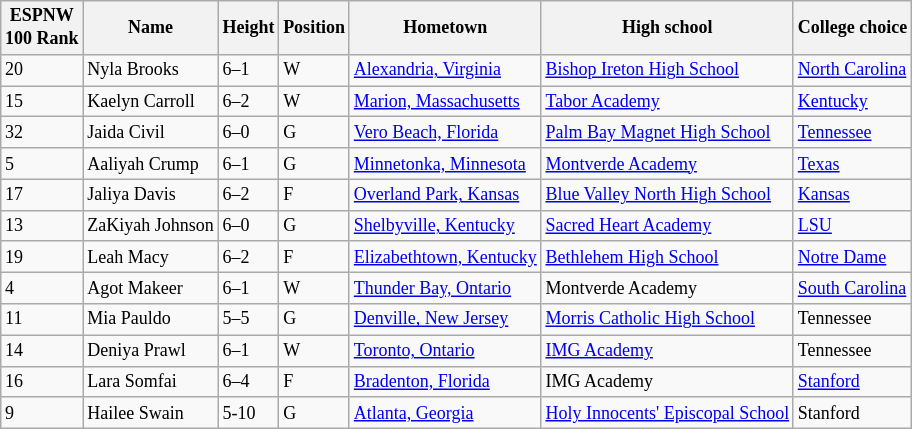<table class="wikitable sortable" style="font-size: 75%" style="width: 90%">
<tr>
<th>ESPNW<br> 100 Rank</th>
<th>Name</th>
<th>Height</th>
<th>Position</th>
<th>Hometown</th>
<th>High school</th>
<th>College choice</th>
</tr>
<tr>
<td>20</td>
<td>Nyla Brooks</td>
<td>6–1</td>
<td>W</td>
<td><a href='#'>Alexandria, Virginia</a></td>
<td><a href='#'>Bishop Ireton High School</a></td>
<td><a href='#'>North Carolina</a></td>
</tr>
<tr>
<td>15</td>
<td>Kaelyn Carroll</td>
<td>6–2</td>
<td>W</td>
<td><a href='#'>Marion, Massachusetts</a></td>
<td><a href='#'>Tabor Academy</a></td>
<td><a href='#'>Kentucky</a></td>
</tr>
<tr>
<td>32</td>
<td>Jaida Civil</td>
<td>6–0</td>
<td>G</td>
<td><a href='#'>Vero Beach, Florida</a></td>
<td><a href='#'>Palm Bay Magnet High School</a></td>
<td><a href='#'>Tennessee</a></td>
</tr>
<tr>
<td>5</td>
<td>Aaliyah Crump</td>
<td>6–1</td>
<td>G</td>
<td><a href='#'>Minnetonka, Minnesota</a></td>
<td><a href='#'>Montverde Academy</a></td>
<td><a href='#'>Texas</a></td>
</tr>
<tr>
<td>17</td>
<td>Jaliya Davis</td>
<td>6–2</td>
<td>F</td>
<td><a href='#'>Overland Park, Kansas</a></td>
<td><a href='#'>Blue Valley North High School</a></td>
<td><a href='#'>Kansas</a></td>
</tr>
<tr>
<td>13</td>
<td>ZaKiyah Johnson</td>
<td>6–0</td>
<td>G</td>
<td><a href='#'>Shelbyville, Kentucky</a></td>
<td><a href='#'>Sacred Heart Academy</a></td>
<td><a href='#'>LSU</a></td>
</tr>
<tr>
<td>19</td>
<td>Leah Macy</td>
<td>6–2</td>
<td>F</td>
<td><a href='#'>Elizabethtown, Kentucky</a></td>
<td><a href='#'>Bethlehem High School</a></td>
<td><a href='#'>Notre Dame</a></td>
</tr>
<tr>
<td>4</td>
<td>Agot Makeer</td>
<td>6–1</td>
<td>W</td>
<td><a href='#'>Thunder Bay, Ontario</a></td>
<td>Montverde Academy</td>
<td><a href='#'>South Carolina</a></td>
</tr>
<tr>
<td>11</td>
<td>Mia Pauldo</td>
<td>5–5</td>
<td>G</td>
<td><a href='#'>Denville, New Jersey</a></td>
<td><a href='#'>Morris Catholic High School</a></td>
<td>Tennessee</td>
</tr>
<tr>
<td>14</td>
<td>Deniya Prawl</td>
<td>6–1</td>
<td>W</td>
<td><a href='#'>Toronto, Ontario</a></td>
<td><a href='#'>IMG Academy</a></td>
<td>Tennessee</td>
</tr>
<tr>
<td>16</td>
<td>Lara Somfai</td>
<td>6–4</td>
<td>F</td>
<td><a href='#'>Bradenton, Florida</a></td>
<td>IMG Academy</td>
<td><a href='#'>Stanford</a></td>
</tr>
<tr>
<td>9</td>
<td>Hailee Swain</td>
<td>5-10</td>
<td>G</td>
<td><a href='#'>Atlanta, Georgia</a></td>
<td><a href='#'>Holy Innocents' Episcopal School</a></td>
<td>Stanford</td>
</tr>
</table>
